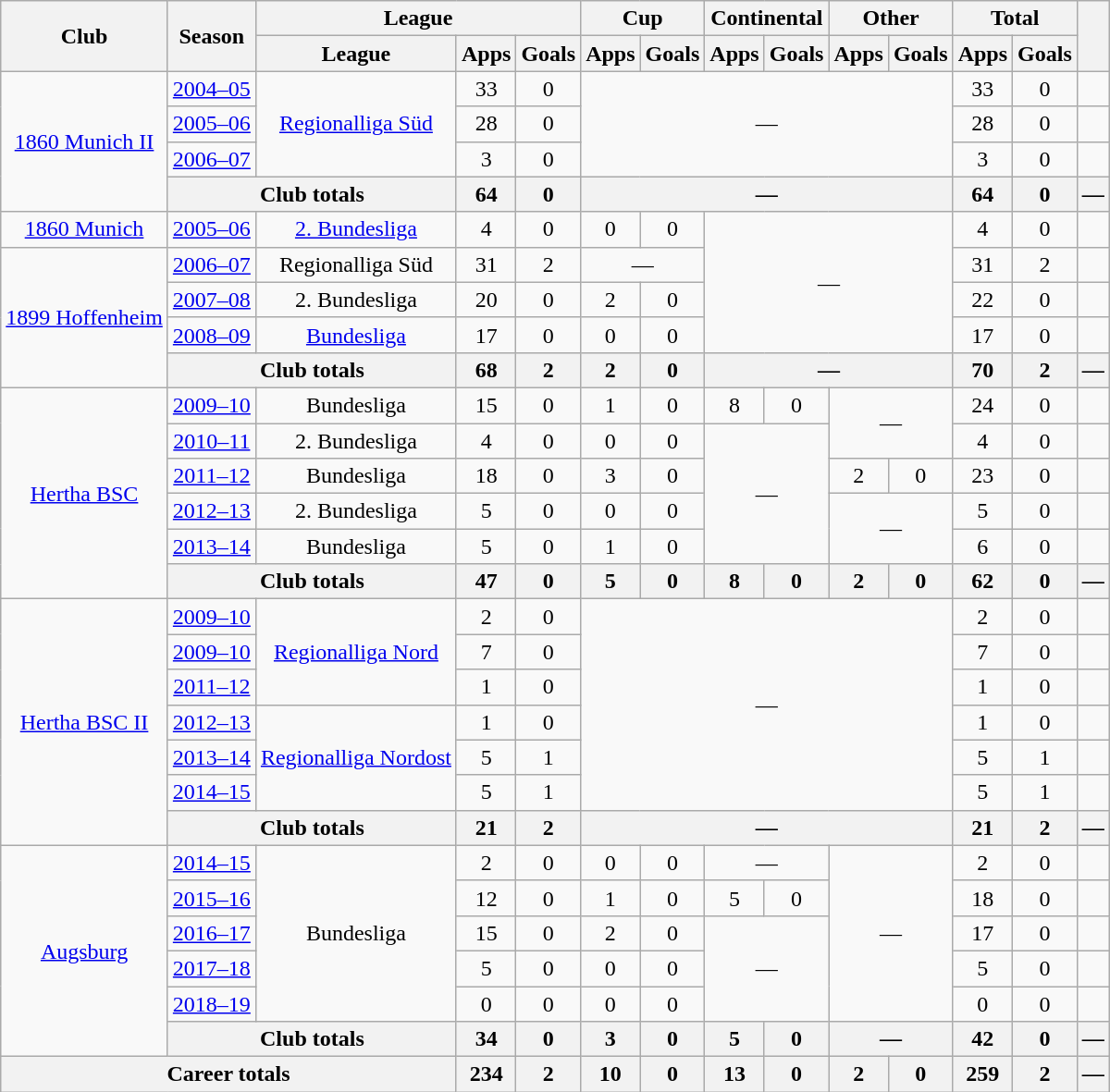<table class="wikitable" Style="text-align: center">
<tr>
<th rowspan="2">Club</th>
<th rowspan="2">Season</th>
<th colspan="3">League</th>
<th colspan="2">Cup</th>
<th colspan="2">Continental</th>
<th colspan="2">Other</th>
<th colspan="2">Total</th>
<th rowspan="2"></th>
</tr>
<tr>
<th>League</th>
<th>Apps</th>
<th>Goals</th>
<th>Apps</th>
<th>Goals</th>
<th>Apps</th>
<th>Goals</th>
<th>Apps</th>
<th>Goals</th>
<th>Apps</th>
<th>Goals</th>
</tr>
<tr>
<td rowspan="4"><a href='#'>1860 Munich II</a></td>
<td><a href='#'>2004–05</a></td>
<td rowspan="3"><a href='#'>Regionalliga Süd</a></td>
<td>33</td>
<td>0</td>
<td rowspan="3" colspan="6">—</td>
<td>33</td>
<td>0</td>
<td></td>
</tr>
<tr>
<td><a href='#'>2005–06</a></td>
<td>28</td>
<td>0</td>
<td>28</td>
<td>0</td>
<td></td>
</tr>
<tr>
<td><a href='#'>2006–07</a></td>
<td>3</td>
<td>0</td>
<td>3</td>
<td>0</td>
<td></td>
</tr>
<tr>
<th colspan="2">Club totals</th>
<th>64</th>
<th>0</th>
<th colspan="6">—</th>
<th>64</th>
<th>0</th>
<th>—</th>
</tr>
<tr>
<td><a href='#'>1860 Munich</a></td>
<td><a href='#'>2005–06</a></td>
<td><a href='#'>2. Bundesliga</a></td>
<td>4</td>
<td>0</td>
<td>0</td>
<td>0</td>
<td rowspan="4" colspan="4">—</td>
<td>4</td>
<td>0</td>
<td></td>
</tr>
<tr>
<td rowspan="4"><a href='#'>1899 Hoffenheim</a></td>
<td><a href='#'>2006–07</a></td>
<td>Regionalliga Süd</td>
<td>31</td>
<td>2</td>
<td colspan="2">—</td>
<td>31</td>
<td>2</td>
<td></td>
</tr>
<tr>
<td><a href='#'>2007–08</a></td>
<td>2. Bundesliga</td>
<td>20</td>
<td>0</td>
<td>2</td>
<td>0</td>
<td>22</td>
<td>0</td>
<td></td>
</tr>
<tr>
<td><a href='#'>2008–09</a></td>
<td><a href='#'>Bundesliga</a></td>
<td>17</td>
<td>0</td>
<td>0</td>
<td>0</td>
<td>17</td>
<td>0</td>
<td></td>
</tr>
<tr>
<th colspan="2">Club totals</th>
<th>68</th>
<th>2</th>
<th>2</th>
<th>0</th>
<th colspan="4">—</th>
<th>70</th>
<th>2</th>
<th>—</th>
</tr>
<tr>
<td rowspan="6"><a href='#'>Hertha BSC</a></td>
<td><a href='#'>2009–10</a></td>
<td>Bundesliga</td>
<td>15</td>
<td>0</td>
<td>1</td>
<td>0</td>
<td>8</td>
<td>0</td>
<td rowspan="2" colspan="2">—</td>
<td>24</td>
<td>0</td>
<td></td>
</tr>
<tr>
<td><a href='#'>2010–11</a></td>
<td>2. Bundesliga</td>
<td>4</td>
<td>0</td>
<td>0</td>
<td>0</td>
<td rowspan="4" colspan="2">—</td>
<td>4</td>
<td>0</td>
<td></td>
</tr>
<tr>
<td><a href='#'>2011–12</a></td>
<td>Bundesliga</td>
<td>18</td>
<td>0</td>
<td>3</td>
<td>0</td>
<td>2</td>
<td>0</td>
<td>23</td>
<td>0</td>
<td></td>
</tr>
<tr>
<td><a href='#'>2012–13</a></td>
<td>2. Bundesliga</td>
<td>5</td>
<td>0</td>
<td>0</td>
<td>0</td>
<td rowspan="2" colspan="2">—</td>
<td>5</td>
<td>0</td>
<td></td>
</tr>
<tr>
<td><a href='#'>2013–14</a></td>
<td>Bundesliga</td>
<td>5</td>
<td>0</td>
<td>1</td>
<td>0</td>
<td>6</td>
<td>0</td>
<td></td>
</tr>
<tr>
<th colspan="2">Club totals</th>
<th>47</th>
<th>0</th>
<th>5</th>
<th>0</th>
<th>8</th>
<th>0</th>
<th>2</th>
<th>0</th>
<th>62</th>
<th>0</th>
<th>—</th>
</tr>
<tr>
<td rowspan="7"><a href='#'>Hertha BSC II</a></td>
<td><a href='#'>2009–10</a></td>
<td rowspan="3"><a href='#'>Regionalliga Nord</a></td>
<td>2</td>
<td>0</td>
<td rowspan="6" colspan="6">—</td>
<td>2</td>
<td>0</td>
<td></td>
</tr>
<tr>
<td><a href='#'>2009–10</a></td>
<td>7</td>
<td>0</td>
<td>7</td>
<td>0</td>
<td></td>
</tr>
<tr>
<td><a href='#'>2011–12</a></td>
<td>1</td>
<td>0</td>
<td>1</td>
<td>0</td>
<td></td>
</tr>
<tr>
<td><a href='#'>2012–13</a></td>
<td rowspan="3"><a href='#'>Regionalliga Nordost</a></td>
<td>1</td>
<td>0</td>
<td>1</td>
<td>0</td>
<td></td>
</tr>
<tr>
<td><a href='#'>2013–14</a></td>
<td>5</td>
<td>1</td>
<td>5</td>
<td>1</td>
<td></td>
</tr>
<tr>
<td><a href='#'>2014–15</a></td>
<td>5</td>
<td>1</td>
<td>5</td>
<td>1</td>
<td></td>
</tr>
<tr>
<th colspan="2">Club totals</th>
<th>21</th>
<th>2</th>
<th colspan="6">—</th>
<th>21</th>
<th>2</th>
<th>—</th>
</tr>
<tr>
<td rowspan="6"><a href='#'>Augsburg</a></td>
<td><a href='#'>2014–15</a></td>
<td rowspan="5">Bundesliga</td>
<td>2</td>
<td>0</td>
<td>0</td>
<td>0</td>
<td colspan="2">—</td>
<td rowspan="5" colspan="2">—</td>
<td>2</td>
<td>0</td>
<td></td>
</tr>
<tr>
<td><a href='#'>2015–16</a></td>
<td>12</td>
<td>0</td>
<td>1</td>
<td>0</td>
<td>5</td>
<td>0</td>
<td>18</td>
<td>0</td>
<td></td>
</tr>
<tr>
<td><a href='#'>2016–17</a></td>
<td>15</td>
<td>0</td>
<td>2</td>
<td>0</td>
<td rowspan="3" colspan="2">—</td>
<td>17</td>
<td>0</td>
<td></td>
</tr>
<tr>
<td><a href='#'>2017–18</a></td>
<td>5</td>
<td>0</td>
<td>0</td>
<td>0</td>
<td>5</td>
<td>0</td>
<td></td>
</tr>
<tr>
<td><a href='#'>2018–19</a></td>
<td>0</td>
<td>0</td>
<td>0</td>
<td>0</td>
<td>0</td>
<td>0</td>
<td></td>
</tr>
<tr>
<th colspan="2">Club totals</th>
<th>34</th>
<th>0</th>
<th>3</th>
<th>0</th>
<th>5</th>
<th>0</th>
<th colspan="2">—</th>
<th>42</th>
<th>0</th>
<th>—</th>
</tr>
<tr>
<th colspan="3">Career totals</th>
<th>234</th>
<th>2</th>
<th>10</th>
<th>0</th>
<th>13</th>
<th>0</th>
<th>2</th>
<th>0</th>
<th>259</th>
<th>2</th>
<th>—</th>
</tr>
</table>
